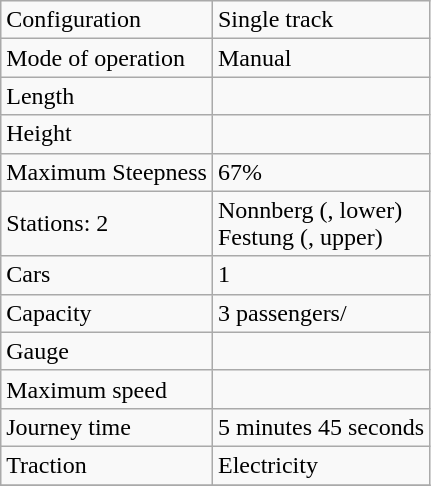<table class="wikitable">
<tr>
<td>Configuration</td>
<td>Single track</td>
</tr>
<tr>
<td>Mode of operation</td>
<td>Manual</td>
</tr>
<tr>
<td>Length</td>
<td></td>
</tr>
<tr>
<td>Height</td>
<td></td>
</tr>
<tr>
<td>Maximum Steepness</td>
<td>67%</td>
</tr>
<tr>
<td>Stations: 2</td>
<td>Nonnberg (, lower)<br>Festung (, upper)</td>
</tr>
<tr>
<td>Cars</td>
<td>1</td>
</tr>
<tr>
<td>Capacity</td>
<td>3 passengers/</td>
</tr>
<tr>
<td>Gauge</td>
<td></td>
</tr>
<tr>
<td>Maximum speed</td>
<td></td>
</tr>
<tr>
<td>Journey time</td>
<td>5 minutes 45 seconds</td>
</tr>
<tr>
<td>Traction</td>
<td>Electricity</td>
</tr>
<tr>
</tr>
</table>
